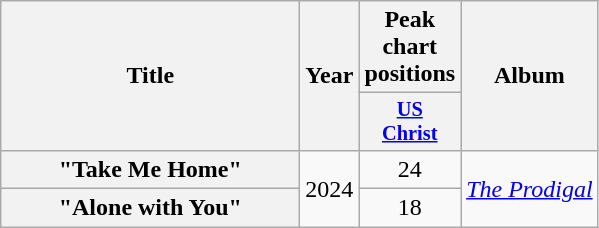<table class="wikitable plainrowheaders" style="text-align:center;">
<tr>
<th scope="col" rowspan="2" style="width:12em;">Title</th>
<th scope="col" rowspan="2">Year</th>
<th scope="col">Peak chart positions</th>
<th scope="col" rowspan="2">Album</th>
</tr>
<tr>
<th scope="col" style="width:3em;font-size:85%;"><a href='#'>US<br>Christ</a><br></th>
</tr>
<tr>
<th scope="row">"Take Me Home"</th>
<td rowspan="2">2024</td>
<td>24</td>
<td rowspan="2"><em><a href='#'>The Prodigal</a></em></td>
</tr>
<tr>
<th scope="row">"Alone with You"<br></th>
<td>18</td>
</tr>
</table>
